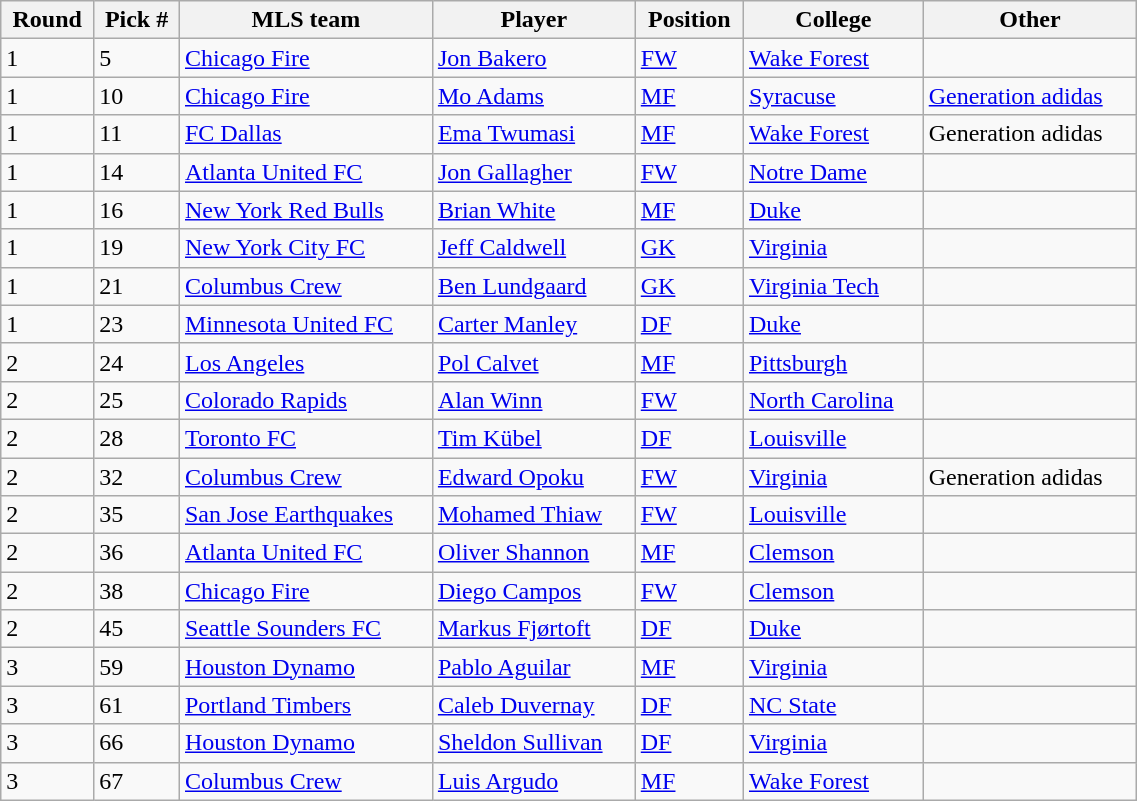<table class="wikitable sortable" style="width:60%">
<tr>
<th>Round</th>
<th>Pick #</th>
<th>MLS team</th>
<th>Player</th>
<th>Position</th>
<th>College</th>
<th>Other</th>
</tr>
<tr>
<td>1</td>
<td>5</td>
<td><a href='#'>Chicago Fire</a></td>
<td> <a href='#'>Jon Bakero</a></td>
<td><a href='#'>FW</a></td>
<td><a href='#'>Wake Forest</a></td>
<td></td>
</tr>
<tr>
<td>1</td>
<td>10</td>
<td><a href='#'>Chicago Fire</a></td>
<td> <a href='#'>Mo Adams</a></td>
<td><a href='#'>MF</a></td>
<td><a href='#'>Syracuse</a></td>
<td><a href='#'>Generation adidas</a></td>
</tr>
<tr>
<td>1</td>
<td>11</td>
<td><a href='#'>FC Dallas</a></td>
<td> <a href='#'>Ema Twumasi</a></td>
<td><a href='#'>MF</a></td>
<td><a href='#'>Wake Forest</a></td>
<td>Generation adidas</td>
</tr>
<tr>
<td>1</td>
<td>14</td>
<td><a href='#'>Atlanta United FC</a></td>
<td> <a href='#'>Jon Gallagher</a></td>
<td><a href='#'>FW</a></td>
<td><a href='#'>Notre Dame</a></td>
<td></td>
</tr>
<tr>
<td>1</td>
<td>16</td>
<td><a href='#'>New York Red Bulls</a></td>
<td> <a href='#'>Brian White</a></td>
<td><a href='#'>MF</a></td>
<td><a href='#'>Duke</a></td>
<td></td>
</tr>
<tr>
<td>1</td>
<td>19</td>
<td><a href='#'>New York City FC</a></td>
<td> <a href='#'>Jeff Caldwell</a></td>
<td><a href='#'>GK</a></td>
<td><a href='#'>Virginia</a></td>
<td></td>
</tr>
<tr>
<td>1</td>
<td>21</td>
<td><a href='#'>Columbus Crew</a></td>
<td> <a href='#'>Ben Lundgaard</a></td>
<td><a href='#'>GK</a></td>
<td><a href='#'>Virginia Tech</a></td>
<td></td>
</tr>
<tr>
<td>1</td>
<td>23</td>
<td><a href='#'>Minnesota United FC</a></td>
<td> <a href='#'>Carter Manley</a></td>
<td><a href='#'>DF</a></td>
<td><a href='#'>Duke</a></td>
<td></td>
</tr>
<tr>
<td>2</td>
<td>24</td>
<td><a href='#'>Los Angeles</a></td>
<td> <a href='#'>Pol Calvet</a></td>
<td><a href='#'>MF</a></td>
<td><a href='#'>Pittsburgh</a></td>
<td></td>
</tr>
<tr>
<td>2</td>
<td>25</td>
<td><a href='#'>Colorado Rapids</a></td>
<td> <a href='#'>Alan Winn</a></td>
<td><a href='#'>FW</a></td>
<td><a href='#'>North Carolina</a></td>
<td></td>
</tr>
<tr>
<td>2</td>
<td>28</td>
<td><a href='#'>Toronto FC</a></td>
<td> <a href='#'>Tim Kübel</a></td>
<td><a href='#'>DF</a></td>
<td><a href='#'>Louisville</a></td>
<td></td>
</tr>
<tr>
<td>2</td>
<td>32</td>
<td><a href='#'>Columbus Crew</a></td>
<td> <a href='#'>Edward Opoku</a></td>
<td><a href='#'>FW</a></td>
<td><a href='#'>Virginia</a></td>
<td>Generation adidas</td>
</tr>
<tr>
<td>2</td>
<td>35</td>
<td><a href='#'>San Jose Earthquakes</a></td>
<td> <a href='#'>Mohamed Thiaw</a></td>
<td><a href='#'>FW</a></td>
<td><a href='#'>Louisville</a></td>
<td></td>
</tr>
<tr>
<td>2</td>
<td>36</td>
<td><a href='#'>Atlanta United FC</a></td>
<td> <a href='#'>Oliver Shannon</a></td>
<td><a href='#'>MF</a></td>
<td><a href='#'>Clemson</a></td>
<td></td>
</tr>
<tr>
<td>2</td>
<td>38</td>
<td><a href='#'>Chicago Fire</a></td>
<td> <a href='#'>Diego Campos</a></td>
<td><a href='#'>FW</a></td>
<td><a href='#'>Clemson</a></td>
<td></td>
</tr>
<tr>
<td>2</td>
<td>45</td>
<td><a href='#'>Seattle Sounders FC</a></td>
<td> <a href='#'>Markus Fjørtoft</a></td>
<td><a href='#'>DF</a></td>
<td><a href='#'>Duke</a></td>
<td></td>
</tr>
<tr>
<td>3</td>
<td>59</td>
<td><a href='#'>Houston Dynamo</a></td>
<td> <a href='#'>Pablo Aguilar</a></td>
<td><a href='#'>MF</a></td>
<td><a href='#'>Virginia</a></td>
<td></td>
</tr>
<tr>
<td>3</td>
<td>61</td>
<td><a href='#'>Portland Timbers</a></td>
<td> <a href='#'>Caleb Duvernay</a></td>
<td><a href='#'>DF</a></td>
<td><a href='#'>NC State</a></td>
<td></td>
</tr>
<tr>
<td>3</td>
<td>66</td>
<td><a href='#'>Houston Dynamo</a></td>
<td> <a href='#'>Sheldon Sullivan</a></td>
<td><a href='#'>DF</a></td>
<td><a href='#'>Virginia</a></td>
<td></td>
</tr>
<tr>
<td>3</td>
<td>67</td>
<td><a href='#'>Columbus Crew</a></td>
<td> <a href='#'>Luis Argudo</a></td>
<td><a href='#'>MF</a></td>
<td><a href='#'>Wake Forest</a></td>
<td></td>
</tr>
</table>
